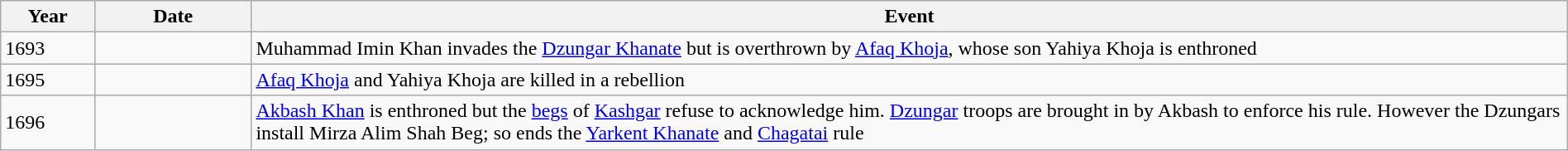<table class="wikitable" width="100%">
<tr>
<th style="width:6%">Year</th>
<th style="width:10%">Date</th>
<th>Event</th>
</tr>
<tr>
<td>1693</td>
<td></td>
<td>Muhammad Imin Khan invades the <a href='#'>Dzungar Khanate</a> but is overthrown by <a href='#'>Afaq Khoja</a>, whose son Yahiya Khoja is enthroned</td>
</tr>
<tr>
<td>1695</td>
<td></td>
<td><a href='#'>Afaq Khoja</a> and Yahiya Khoja are killed in a rebellion</td>
</tr>
<tr>
<td>1696</td>
<td></td>
<td><a href='#'>Akbash Khan</a> is enthroned but the <a href='#'>begs</a> of <a href='#'>Kashgar</a> refuse to acknowledge him. <a href='#'>Dzungar</a> troops are brought in by Akbash to enforce his rule. However the Dzungars install Mirza Alim Shah Beg; so ends the <a href='#'>Yarkent Khanate</a> and <a href='#'>Chagatai</a> rule</td>
</tr>
</table>
